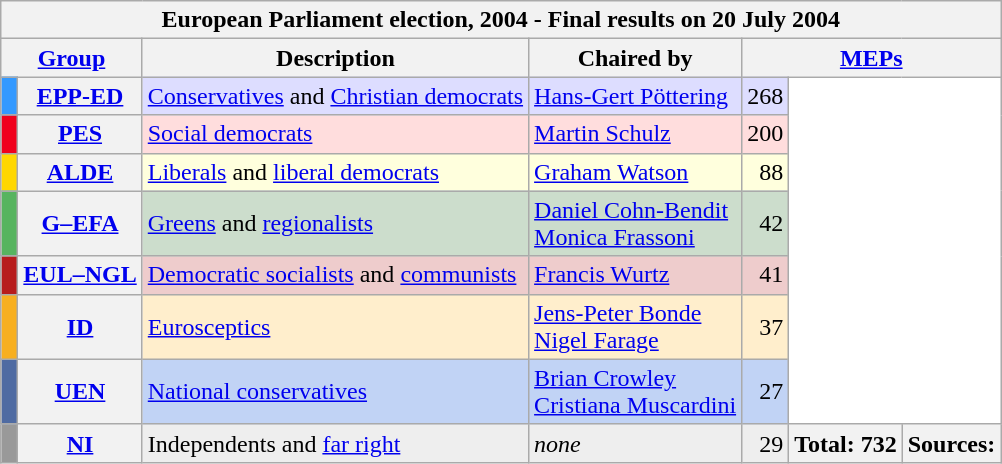<table class="wikitable">
<tr>
<th colspan="7">European Parliament election, 2004 - Final results on 20 July 2004</th>
</tr>
<tr>
<th colspan="2"><a href='#'>Group</a></th>
<th>Description</th>
<th>Chaired by</th>
<th colspan=3><a href='#'>MEPs</a></th>
</tr>
<tr>
<th style="background-color:#3399FF; width: 3px;"> </th>
<th><a href='#'>EPP-ED</a></th>
<td style="background-color:#DDDDFF;"><a href='#'>Conservatives</a> and <a href='#'>Christian democrats</a></td>
<td style="background-color:#DDDDFF;"><a href='#'>Hans-Gert Pöttering</a></td>
<td style="background-color:#DDDDFF;text-align:right;">268</td>
<td rowspan="7" colspan="2" style="text-align:center;vertical-align:middle;background:#ffffff"></td>
</tr>
<tr>
<th style="background-color:#F0001C; width: 3px;"> </th>
<th><a href='#'>PES</a></th>
<td style="background-color:#FFDDDD;"><a href='#'>Social democrats</a></td>
<td style="background-color:#FFDDDD;"><a href='#'>Martin Schulz</a></td>
<td style="background-color:#FFDDDD;text-align:right;">200</td>
</tr>
<tr>
<th style="background-color:#FFD700; width: 3px;"> </th>
<th><a href='#'>ALDE</a></th>
<td style="background-color:#FFFFDD;"><a href='#'>Liberals</a> and <a href='#'>liberal democrats</a></td>
<td style="background-color:#FFFFDD;"><a href='#'>Graham Watson</a></td>
<td style="background-color:#FFFFDD;text-align:right;">88</td>
</tr>
<tr>
<th style="background-color:#57B45F; width: 3px;"> </th>
<th><a href='#'>G–EFA</a></th>
<td style="background-color:#CCDDCC;"><a href='#'>Greens</a> and <a href='#'>regionalists</a></td>
<td style="background-color:#CCDDCC;"><a href='#'>Daniel Cohn-Bendit</a><br><a href='#'>Monica Frassoni</a></td>
<td style="background-color:#CCDDCC;text-align:right;">42</td>
</tr>
<tr>
<th style="background-color:#B71C1C; width: 3px;"> </th>
<th><a href='#'>EUL–NGL</a></th>
<td style="background-color:#EECCCC;"><a href='#'>Democratic socialists</a> and <a href='#'>communists</a></td>
<td style="background-color:#EECCCC;"><a href='#'>Francis Wurtz</a></td>
<td style="background-color:#EECCCC;text-align:right;">41</td>
</tr>
<tr>
<th style="background-color:#F7AF20; width: 3px;"> </th>
<th><a href='#'>ID</a></th>
<td style="background-color:#FFEECC;"><a href='#'>Eurosceptics</a></td>
<td style="background-color:#FFEECC;"><a href='#'>Jens-Peter Bonde</a><br><a href='#'>Nigel Farage</a></td>
<td style="background-color:#FFEECC;text-align:right;">37</td>
</tr>
<tr>
<th style="background-color:#4F6BA2; width: 3px;"> </th>
<th><a href='#'>UEN</a></th>
<td style="background-color:#c1d3f5;"><a href='#'>National conservatives</a></td>
<td style="background-color:#c1d3f5;"><a href='#'>Brian Crowley</a><br><a href='#'>Cristiana Muscardini</a></td>
<td style="background-color:#c1d3f5;text-align:right;">27</td>
</tr>
<tr>
<th style="background-color:#999999; width: 3px;"> </th>
<th><a href='#'>NI</a></th>
<td style="background-color:#EEEEEE;">Independents and <a href='#'>far right</a></td>
<td style="background-color:#EEEEEE;"><em>none</em></td>
<td style="background-color:#EEEEEE;text-align:right;">29</td>
<th>Total: 732</th>
<th>Sources:  </th>
</tr>
</table>
